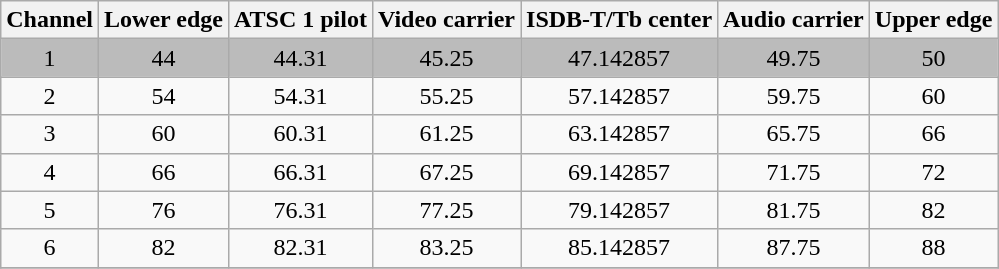<table class="wikitable" style="text-align: center; border-collapse:collapse">
<tr>
<th>Channel</th>
<th>Lower edge</th>
<th>ATSC 1 pilot</th>
<th>Video carrier</th>
<th>ISDB-T/Tb center</th>
<th>Audio carrier</th>
<th>Upper edge</th>
</tr>
<tr bgcolor=#bbbbbb>
<td>1</td>
<td>44</td>
<td>44.31</td>
<td>45.25</td>
<td>47.142857</td>
<td>49.75</td>
<td>50</td>
</tr>
<tr>
<td>2</td>
<td>54</td>
<td>54.31</td>
<td>55.25</td>
<td>57.142857</td>
<td>59.75</td>
<td>60</td>
</tr>
<tr>
<td>3</td>
<td>60</td>
<td>60.31</td>
<td>61.25</td>
<td>63.142857</td>
<td>65.75</td>
<td>66</td>
</tr>
<tr>
<td>4</td>
<td>66</td>
<td>66.31</td>
<td>67.25</td>
<td>69.142857</td>
<td>71.75</td>
<td>72</td>
</tr>
<tr>
<td>5</td>
<td>76</td>
<td>76.31</td>
<td>77.25</td>
<td>79.142857</td>
<td>81.75</td>
<td>82</td>
</tr>
<tr>
<td>6</td>
<td>82</td>
<td>82.31</td>
<td>83.25</td>
<td>85.142857</td>
<td>87.75</td>
<td>88</td>
</tr>
<tr>
</tr>
</table>
